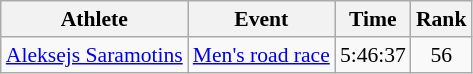<table class="wikitable" style="font-size:90%">
<tr>
<th>Athlete</th>
<th>Event</th>
<th>Time</th>
<th>Rank</th>
</tr>
<tr align=center>
<td align=left><a href='#'>Aleksejs Saramotins</a></td>
<td align=left><a href='#'>Men's road race</a></td>
<td>5:46:37</td>
<td>56</td>
</tr>
</table>
